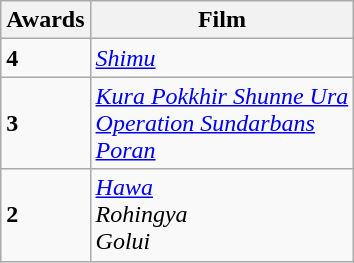<table class="wikitable sortable">
<tr>
<th>Awards</th>
<th>Film</th>
</tr>
<tr>
<td><strong>4</strong></td>
<td><a href='#'><em>Shimu</em></a></td>
</tr>
<tr>
<td><strong>3</strong></td>
<td><em><a href='#'>Kura Pokkhir Shunne Ura</a></em><br><em><a href='#'>Operation Sundarbans</a></em><br><a href='#'><em>Poran</em></a><br></td>
</tr>
<tr>
<td><strong>2</strong></td>
<td><em><a href='#'>Hawa</a></em><br><em>Rohingya</em><br><em>Golui</em></td>
</tr>
</table>
